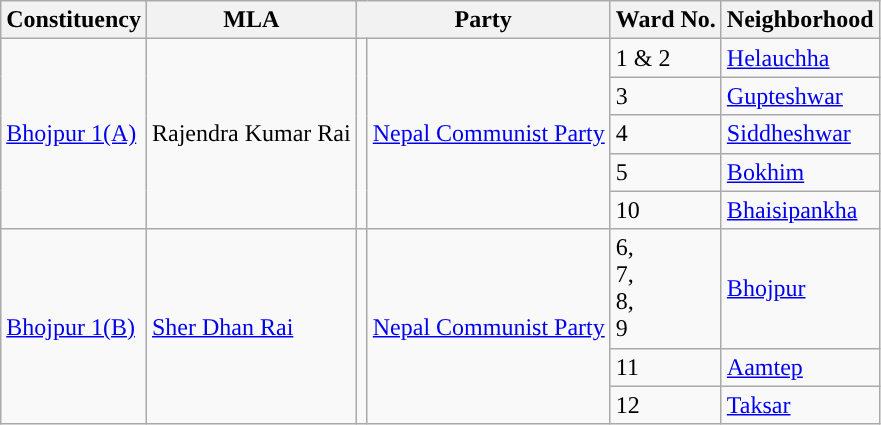<table class="wikitable">
<tr>
<th>Constituency</th>
<th>MLA</th>
<th colspan=2>Party</th>
<th>Ward No.</th>
<th>Neighborhood</th>
</tr>
<tr>
<td rowspan=5><a href='#'>Bhojpur 1(A)</a></td>
<td rowspan=5>Rajendra Kumar Rai</td>
<td rowspan=5,></td>
<td rowspan=5><a href='#'>Nepal Communist Party</a></td>
<td>1 & 2</td>
<td><a href='#'>Helauchha</a></td>
</tr>
<tr>
<td>3</td>
<td><a href='#'>Gupteshwar</a></td>
</tr>
<tr>
<td>4</td>
<td><a href='#'>Siddheshwar</a></td>
</tr>
<tr>
<td>5</td>
<td><a href='#'>Bokhim</a></td>
</tr>
<tr>
<td>10</td>
<td><a href='#'>Bhaisipankha</a></td>
</tr>
<tr>
<td rowspan=3><a href='#'>Bhojpur 1(B)</a></td>
<td rowspan=3><a href='#'>Sher Dhan Rai</a></td>
<td rowspan=3,></td>
<td rowspan=3><a href='#'>Nepal Communist Party</a></td>
<td>6,<br>7,<br> 8,<br>9</td>
<td><a href='#'>Bhojpur</a></td>
</tr>
<tr>
<td>11</td>
<td><a href='#'>Aamtep</a></td>
</tr>
<tr>
<td>12</td>
<td><a href='#'>Taksar</a></td>
</tr>
</table>
